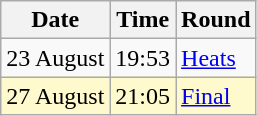<table class="wikitable">
<tr>
<th>Date</th>
<th>Time</th>
<th>Round</th>
</tr>
<tr>
<td>23 August</td>
<td>19:53</td>
<td><a href='#'>Heats</a></td>
</tr>
<tr style=background:lemonchiffon>
<td>27 August</td>
<td>21:05</td>
<td><a href='#'>Final</a></td>
</tr>
</table>
